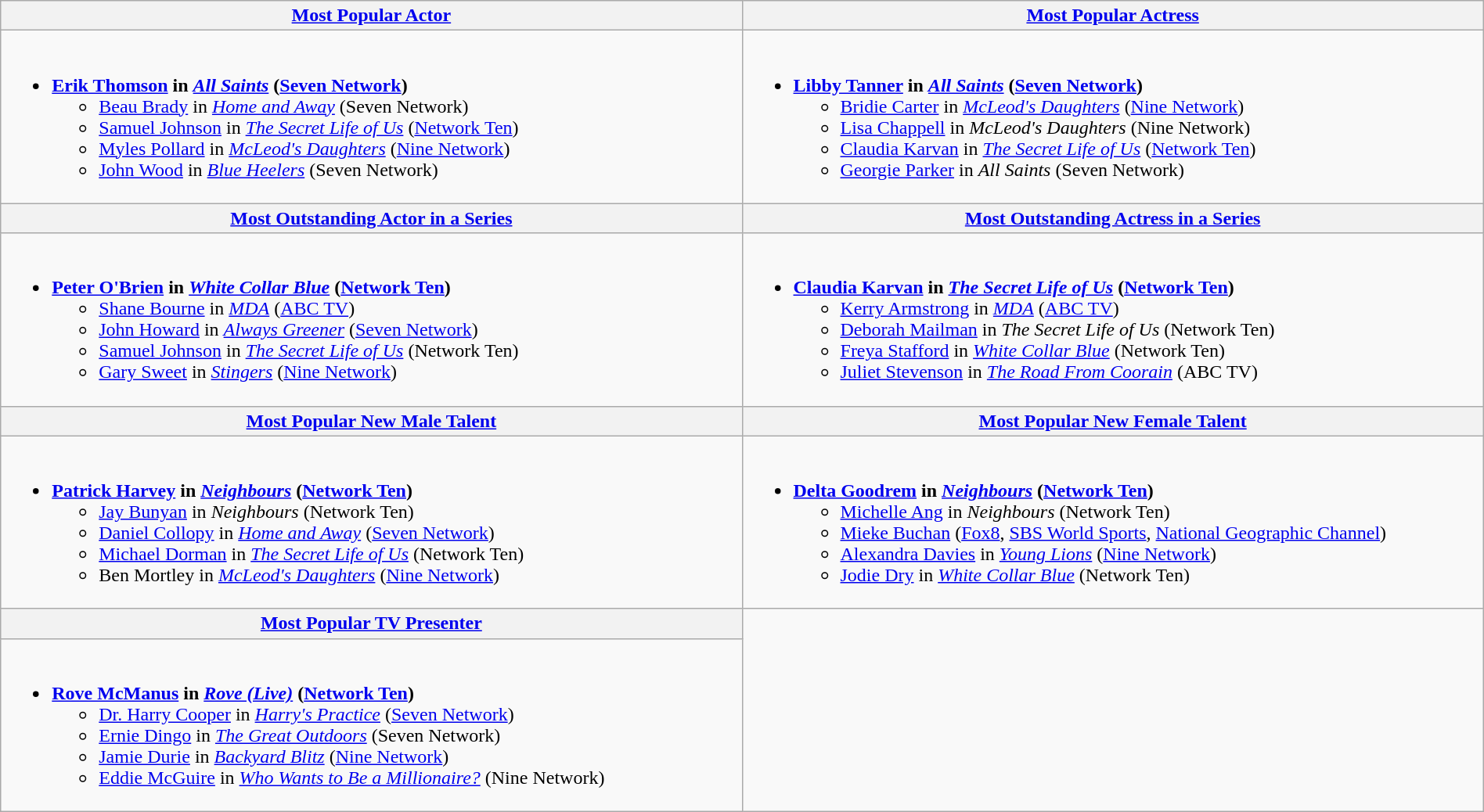<table class=wikitable width="100%">
<tr>
<th width="25%"><a href='#'>Most Popular Actor</a></th>
<th width="25%"><a href='#'>Most Popular Actress</a></th>
</tr>
<tr>
<td valign="top"><br><ul><li><strong><a href='#'>Erik Thomson</a> in <em><a href='#'>All Saints</a></em> (<a href='#'>Seven Network</a>)</strong><ul><li><a href='#'>Beau Brady</a> in <em><a href='#'>Home and Away</a></em> (Seven Network)</li><li><a href='#'>Samuel Johnson</a> in <em><a href='#'>The Secret Life of Us</a></em> (<a href='#'>Network Ten</a>)</li><li><a href='#'>Myles Pollard</a> in <em><a href='#'>McLeod's Daughters</a></em> (<a href='#'>Nine Network</a>)</li><li><a href='#'>John Wood</a> in <em><a href='#'>Blue Heelers</a></em> (Seven Network)</li></ul></li></ul></td>
<td valign="top"><br><ul><li><strong><a href='#'>Libby Tanner</a> in <em><a href='#'>All Saints</a></em> (<a href='#'>Seven Network</a>)</strong><ul><li><a href='#'>Bridie Carter</a> in <em><a href='#'>McLeod's Daughters</a></em> (<a href='#'>Nine Network</a>)</li><li><a href='#'>Lisa Chappell</a> in <em>McLeod's Daughters</em> (Nine Network)</li><li><a href='#'>Claudia Karvan</a> in <em><a href='#'>The Secret Life of Us</a></em> (<a href='#'>Network Ten</a>)</li><li><a href='#'>Georgie Parker</a> in <em>All Saints</em> (Seven Network)</li></ul></li></ul></td>
</tr>
<tr>
<th width="50%"><a href='#'>Most Outstanding Actor in a Series</a></th>
<th width="50%"><a href='#'>Most Outstanding Actress in a Series</a></th>
</tr>
<tr>
<td valign="top"><br><ul><li><strong><a href='#'>Peter O'Brien</a> in <em><a href='#'>White Collar Blue</a></em> (<a href='#'>Network Ten</a>)</strong><ul><li><a href='#'>Shane Bourne</a> in <em><a href='#'>MDA</a></em> (<a href='#'>ABC TV</a>)</li><li><a href='#'>John Howard</a> in <em><a href='#'>Always Greener</a></em> (<a href='#'>Seven Network</a>)</li><li><a href='#'>Samuel Johnson</a> in <em><a href='#'>The Secret Life of Us</a></em> (Network Ten)</li><li><a href='#'>Gary Sweet</a> in <em><a href='#'>Stingers</a></em> (<a href='#'>Nine Network</a>)</li></ul></li></ul></td>
<td valign="top"><br><ul><li><strong><a href='#'>Claudia Karvan</a> in <em><a href='#'>The Secret Life of Us</a></em> (<a href='#'>Network Ten</a>)</strong><ul><li><a href='#'>Kerry Armstrong</a> in <em><a href='#'>MDA</a></em> (<a href='#'>ABC TV</a>)</li><li><a href='#'>Deborah Mailman</a> in <em>The Secret Life of Us</em> (Network Ten)</li><li><a href='#'>Freya Stafford</a> in <em><a href='#'>White Collar Blue</a></em> (Network Ten)</li><li><a href='#'>Juliet Stevenson</a> in <em><a href='#'>The Road From Coorain</a></em> (ABC TV)</li></ul></li></ul></td>
</tr>
<tr>
<th width="50%"><a href='#'>Most Popular New Male Talent</a></th>
<th width="50%"><a href='#'>Most Popular New Female Talent</a></th>
</tr>
<tr>
<td valign="top"><br><ul><li><strong><a href='#'>Patrick Harvey</a> in <em><a href='#'>Neighbours</a></em> (<a href='#'>Network Ten</a>)</strong><ul><li><a href='#'>Jay Bunyan</a> in <em>Neighbours</em> (Network Ten)</li><li><a href='#'>Daniel Collopy</a> in <em><a href='#'>Home and Away</a></em> (<a href='#'>Seven Network</a>)</li><li><a href='#'>Michael Dorman</a> in <em><a href='#'>The Secret Life of Us</a></em> (Network Ten)</li><li>Ben Mortley in <em><a href='#'>McLeod's Daughters</a></em> (<a href='#'>Nine Network</a>)</li></ul></li></ul></td>
<td valign="top"><br><ul><li><strong><a href='#'>Delta Goodrem</a> in <em><a href='#'>Neighbours</a></em> (<a href='#'>Network Ten</a>)</strong><ul><li><a href='#'>Michelle Ang</a> in <em>Neighbours</em> (Network Ten)</li><li><a href='#'>Mieke Buchan</a> (<a href='#'>Fox8</a>, <a href='#'>SBS World Sports</a>, <a href='#'>National Geographic Channel</a>)</li><li><a href='#'>Alexandra Davies</a> in <em><a href='#'>Young Lions</a></em> (<a href='#'>Nine Network</a>)</li><li><a href='#'>Jodie Dry</a> in <em><a href='#'>White Collar Blue</a></em> (Network Ten)</li></ul></li></ul></td>
</tr>
<tr>
<th width="50%"><a href='#'>Most Popular TV Presenter</a></th>
</tr>
<tr>
<td valign="top"><br><ul><li><strong><a href='#'>Rove McManus</a> in <em><a href='#'>Rove (Live)</a></em> (<a href='#'>Network Ten</a>)</strong><ul><li><a href='#'>Dr. Harry Cooper</a> in <em><a href='#'>Harry's Practice</a></em> (<a href='#'>Seven Network</a>)</li><li><a href='#'>Ernie Dingo</a> in <em><a href='#'>The Great Outdoors</a></em> (Seven Network)</li><li><a href='#'>Jamie Durie</a> in <em><a href='#'>Backyard Blitz</a></em> (<a href='#'>Nine Network</a>)</li><li><a href='#'>Eddie McGuire</a> in <em><a href='#'>Who Wants to Be a Millionaire?</a></em> (Nine Network)</li></ul></li></ul></td>
</tr>
</table>
